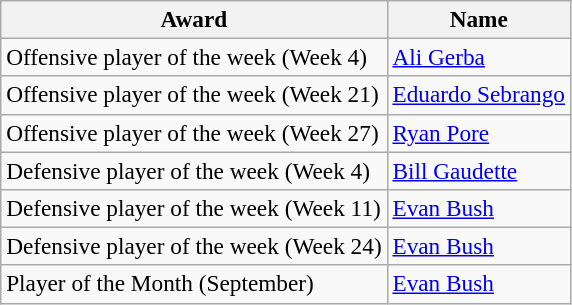<table class="wikitable" style="font-size:97%; text-align:left;">
<tr>
<th>Award</th>
<th>Name</th>
</tr>
<tr>
<td>Offensive player of the week (Week 4)</td>
<td style="text-align:left;"> <a href='#'>Ali Gerba</a></td>
</tr>
<tr>
<td>Offensive player of the week (Week 21)</td>
<td style="text-align:left;"> <a href='#'>Eduardo Sebrango</a></td>
</tr>
<tr>
<td>Offensive player of the week (Week 27)</td>
<td style="text-align:left;"> <a href='#'>Ryan Pore</a></td>
</tr>
<tr>
<td>Defensive player of the week (Week 4)</td>
<td style="text-align:left;"> <a href='#'>Bill Gaudette</a></td>
</tr>
<tr>
<td>Defensive player of the week (Week 11)</td>
<td style="text-align:left;"> <a href='#'>Evan Bush</a></td>
</tr>
<tr>
<td>Defensive player of the week (Week 24)</td>
<td style="text-align:left;"> <a href='#'>Evan Bush</a></td>
</tr>
<tr>
<td>Player of the Month (September)</td>
<td style="text-align:left;"> <a href='#'>Evan Bush</a></td>
</tr>
</table>
